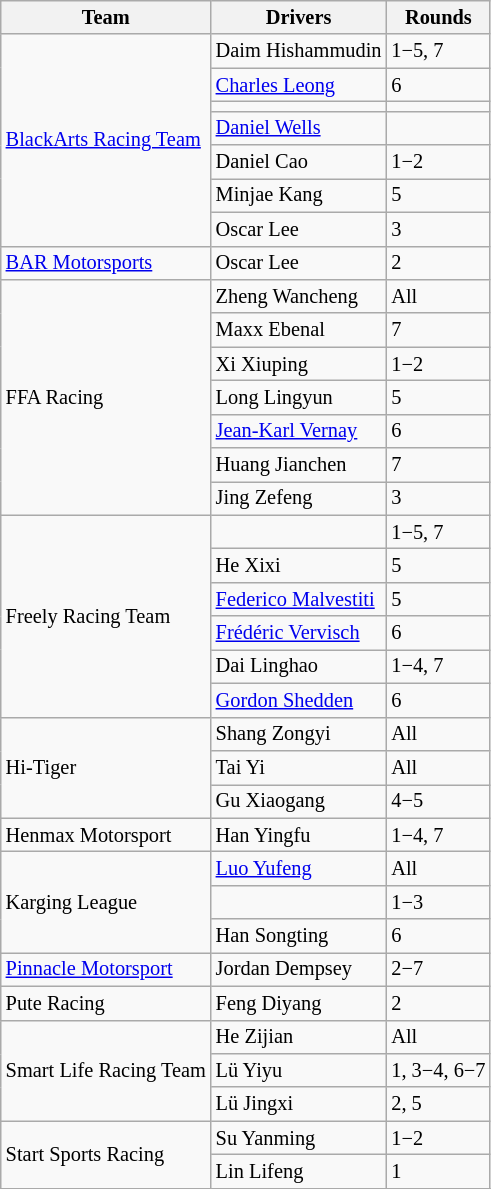<table class="wikitable" style="font-size: 85%">
<tr>
<th>Team</th>
<th>Drivers</th>
<th>Rounds</th>
</tr>
<tr>
<td rowspan=7> <a href='#'>BlackArts Racing Team</a></td>
<td nowrap> Daim Hishammudin</td>
<td>1−5, 7</td>
</tr>
<tr>
<td> <a href='#'>Charles Leong</a></td>
<td>6</td>
</tr>
<tr>
<td> </td>
<td></td>
</tr>
<tr>
<td> <a href='#'>Daniel Wells</a></td>
<td></td>
</tr>
<tr>
<td> Daniel Cao</td>
<td>1−2</td>
</tr>
<tr>
<td> Minjae Kang</td>
<td>5</td>
</tr>
<tr>
<td> Oscar Lee</td>
<td>3</td>
</tr>
<tr>
<td> <a href='#'>BAR Motorsports</a></td>
<td> Oscar Lee</td>
<td>2</td>
</tr>
<tr>
<td rowspan=7> FFA Racing</td>
<td> Zheng Wancheng</td>
<td>All</td>
</tr>
<tr>
<td> Maxx Ebenal</td>
<td>7</td>
</tr>
<tr>
<td> Xi Xiuping</td>
<td>1−2</td>
</tr>
<tr>
<td> Long Lingyun</td>
<td>5</td>
</tr>
<tr>
<td> <a href='#'>Jean-Karl Vernay</a></td>
<td>6</td>
</tr>
<tr>
<td> Huang Jianchen</td>
<td>7</td>
</tr>
<tr>
<td> Jing Zefeng</td>
<td>3</td>
</tr>
<tr>
<td rowspan=6> Freely Racing Team</td>
<td> </td>
<td>1−5, 7</td>
</tr>
<tr>
<td> He Xixi</td>
<td>5</td>
</tr>
<tr>
<td> <a href='#'>Federico Malvestiti</a></td>
<td>5</td>
</tr>
<tr>
<td> <a href='#'>Frédéric Vervisch</a></td>
<td>6</td>
</tr>
<tr>
<td> Dai Linghao</td>
<td>1−4, 7</td>
</tr>
<tr>
<td> <a href='#'>Gordon Shedden</a></td>
<td>6</td>
</tr>
<tr>
<td rowspan=3> Hi-Tiger</td>
<td> Shang Zongyi</td>
<td>All</td>
</tr>
<tr>
<td> Tai Yi</td>
<td>All</td>
</tr>
<tr>
<td> Gu Xiaogang</td>
<td>4−5</td>
</tr>
<tr>
<td> Henmax Motorsport</td>
<td> Han Yingfu</td>
<td>1−4, 7</td>
</tr>
<tr>
<td rowspan=3> Karging League</td>
<td> <a href='#'>Luo Yufeng</a></td>
<td>All</td>
</tr>
<tr>
<td> </td>
<td>1−3</td>
</tr>
<tr>
<td> Han Songting</td>
<td>6</td>
</tr>
<tr>
<td> <a href='#'>Pinnacle Motorsport</a></td>
<td> Jordan Dempsey</td>
<td>2−7</td>
</tr>
<tr>
<td> Pute Racing</td>
<td> Feng Diyang</td>
<td>2</td>
</tr>
<tr>
<td rowspan=3> Smart Life Racing Team</td>
<td> He Zijian</td>
<td>All</td>
</tr>
<tr>
<td> Lü Yiyu</td>
<td>1, 3−4, 6−7</td>
</tr>
<tr>
<td> Lü Jingxi</td>
<td>2, 5</td>
</tr>
<tr>
<td rowspan=2> Start Sports Racing</td>
<td> Su Yanming</td>
<td>1−2</td>
</tr>
<tr>
<td> Lin Lifeng</td>
<td>1</td>
</tr>
<tr>
</tr>
</table>
